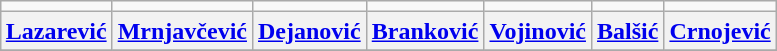<table class="wikitable" align="right" |>
<tr>
<td></td>
<td></td>
<td></td>
<td></td>
<td></td>
<td></td>
<td></td>
</tr>
<tr>
<th><a href='#'>Lazarević</a></th>
<th><a href='#'>Mrnjavčević</a></th>
<th><a href='#'>Dejanović</a></th>
<th><a href='#'>Branković</a></th>
<th><a href='#'>Vojinović</a></th>
<th><a href='#'>Balšić</a></th>
<th><a href='#'>Crnojević</a></th>
</tr>
<tr>
</tr>
</table>
